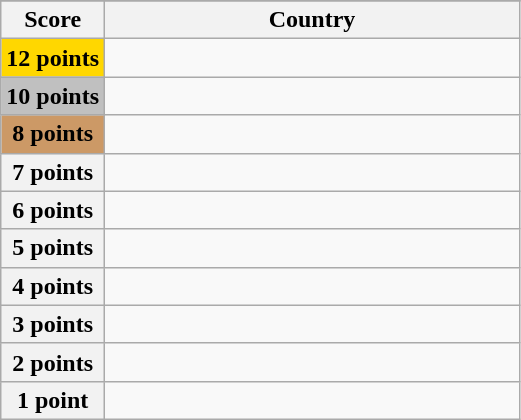<table class="wikitable">
<tr>
</tr>
<tr>
<th scope="col" width="20%">Score</th>
<th scope="col">Country</th>
</tr>
<tr>
<th scope="row" style="background:gold">12 points</th>
<td></td>
</tr>
<tr>
<th scope="row" style="background:silver">10 points</th>
<td></td>
</tr>
<tr>
<th scope="row" style="background:#CC9966">8 points</th>
<td></td>
</tr>
<tr>
<th scope="row">7 points</th>
<td></td>
</tr>
<tr>
<th scope="row">6 points</th>
<td></td>
</tr>
<tr>
<th scope="row">5 points</th>
<td></td>
</tr>
<tr>
<th scope="row">4 points</th>
<td></td>
</tr>
<tr>
<th scope="row">3 points</th>
<td></td>
</tr>
<tr>
<th scope="row">2 points</th>
<td></td>
</tr>
<tr>
<th scope="row">1 point</th>
<td></td>
</tr>
</table>
